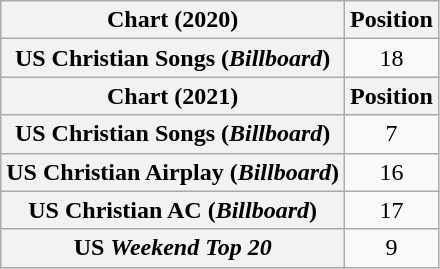<table class="wikitable plainrowheaders" style="text-align:center">
<tr>
<th scope="col">Chart (2020)</th>
<th scope="col">Position</th>
</tr>
<tr>
<th scope="row">US Christian Songs (<em>Billboard</em>)</th>
<td>18</td>
</tr>
<tr>
<th scope="col">Chart (2021)</th>
<th scope="col">Position</th>
</tr>
<tr>
<th scope="row">US Christian Songs (<em>Billboard</em>)</th>
<td>7</td>
</tr>
<tr>
<th scope="row">US Christian Airplay (<em>Billboard</em>)</th>
<td>16</td>
</tr>
<tr>
<th scope="row">US Christian AC (<em>Billboard</em>)</th>
<td>17</td>
</tr>
<tr>
<th scope="row">US <em>Weekend Top 20</em></th>
<td>9</td>
</tr>
</table>
